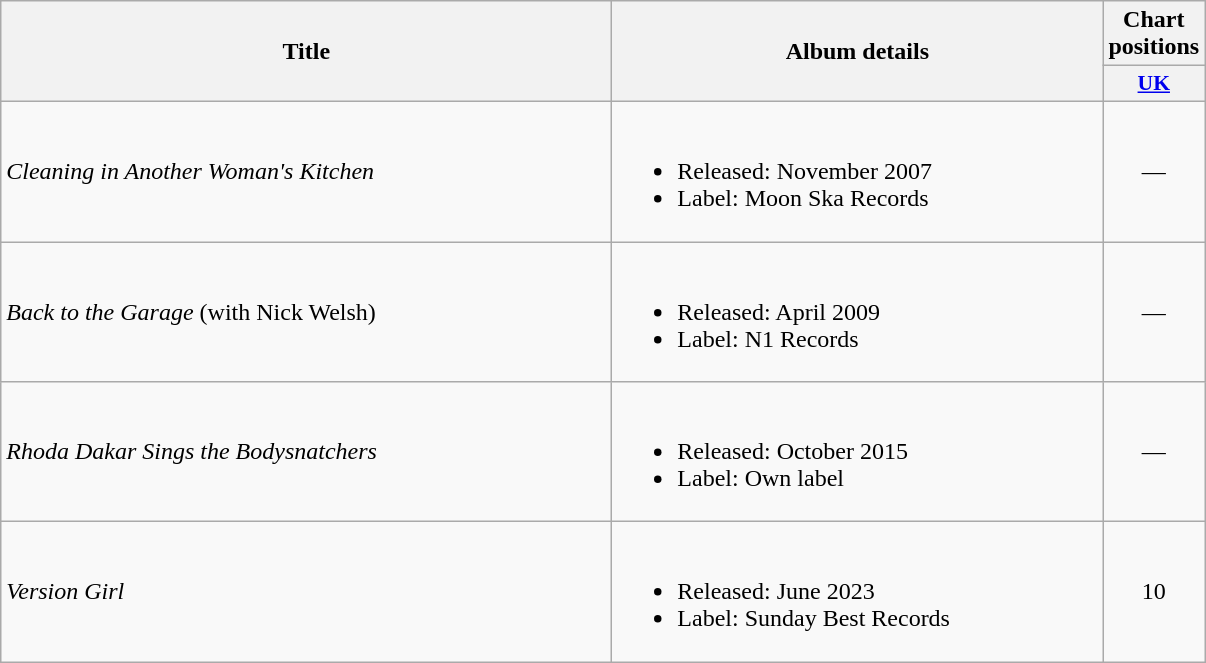<table class="wikitable plainrowheaders">
<tr>
<th scope="col" rowspan="2" style="width:25em;">Title</th>
<th scope="col" rowspan="2" style="width:20em;">Album details</th>
<th scope="col" colspan="11">Chart positions</th>
</tr>
<tr>
<th scope="col" style="width:3em;font-size:90%;"><a href='#'>UK</a><br></th>
</tr>
<tr>
<td><em>Cleaning in Another Woman's Kitchen</em></td>
<td><br><ul><li>Released: November 2007</li><li>Label: Moon Ska Records</li></ul></td>
<td align="center">—</td>
</tr>
<tr>
<td><em>Back to the Garage</em> (with Nick Welsh)</td>
<td><br><ul><li>Released: April 2009</li><li>Label: N1 Records</li></ul></td>
<td align="center">—</td>
</tr>
<tr>
<td><em>Rhoda Dakar Sings the Bodysnatchers</em></td>
<td><br><ul><li>Released: October 2015</li><li>Label: Own label</li></ul></td>
<td align="center">—</td>
</tr>
<tr>
<td><em>Version Girl</em></td>
<td><br><ul><li>Released: June 2023</li><li>Label: Sunday Best Records</li></ul></td>
<td align="center">10</td>
</tr>
</table>
